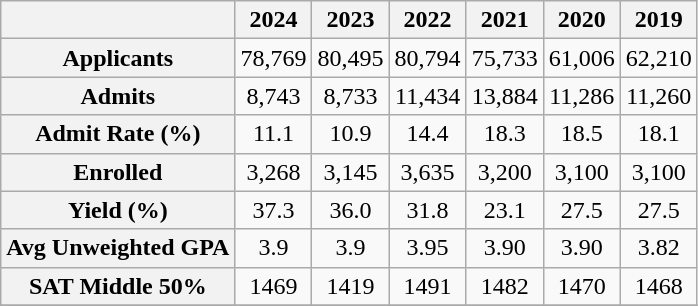<table class="wikitable" style="text-align:center">
<tr>
<th> </th>
<th>2024</th>
<th>2023</th>
<th>2022</th>
<th>2021</th>
<th>2020</th>
<th>2019</th>
</tr>
<tr>
<th>Applicants</th>
<td>78,769</td>
<td>80,495</td>
<td>80,794</td>
<td>75,733</td>
<td>61,006</td>
<td>62,210</td>
</tr>
<tr>
<th>Admits</th>
<td>8,743</td>
<td>8,733</td>
<td>11,434</td>
<td>13,884</td>
<td>11,286</td>
<td>11,260</td>
</tr>
<tr>
<th>Admit Rate (%)</th>
<td>11.1</td>
<td>10.9</td>
<td>14.4</td>
<td>18.3</td>
<td>18.5</td>
<td>18.1</td>
</tr>
<tr>
<th>Enrolled</th>
<td>3,268</td>
<td>3,145</td>
<td>3,635</td>
<td>3,200</td>
<td>3,100</td>
<td>3,100</td>
</tr>
<tr>
<th>Yield (%)</th>
<td>37.3</td>
<td>36.0</td>
<td>31.8</td>
<td>23.1</td>
<td>27.5</td>
<td>27.5</td>
</tr>
<tr>
<th>Avg Unweighted GPA</th>
<td>3.9</td>
<td>3.9</td>
<td>3.95</td>
<td>3.90</td>
<td>3.90</td>
<td>3.82</td>
</tr>
<tr>
<th>SAT Middle 50%</th>
<td>1469</td>
<td>1419</td>
<td>1491</td>
<td>1482</td>
<td>1470</td>
<td>1468</td>
</tr>
<tr>
</tr>
</table>
